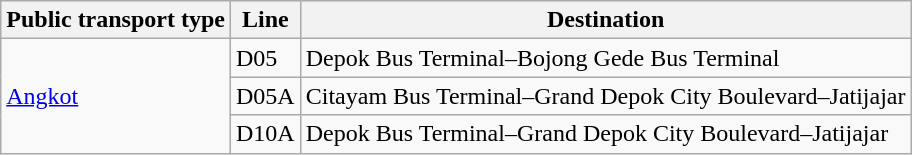<table class="wikitable">
<tr>
<th>Public transport type</th>
<th>Line</th>
<th>Destination</th>
</tr>
<tr>
<td rowspan="3"><a href='#'>Angkot</a></td>
<td>D05</td>
<td>Depok Bus Terminal–Bojong Gede Bus Terminal</td>
</tr>
<tr>
<td>D05A</td>
<td>Citayam Bus Terminal–Grand Depok City Boulevard–Jatijajar</td>
</tr>
<tr>
<td>D10A</td>
<td>Depok Bus Terminal–Grand Depok City Boulevard–Jatijajar</td>
</tr>
</table>
